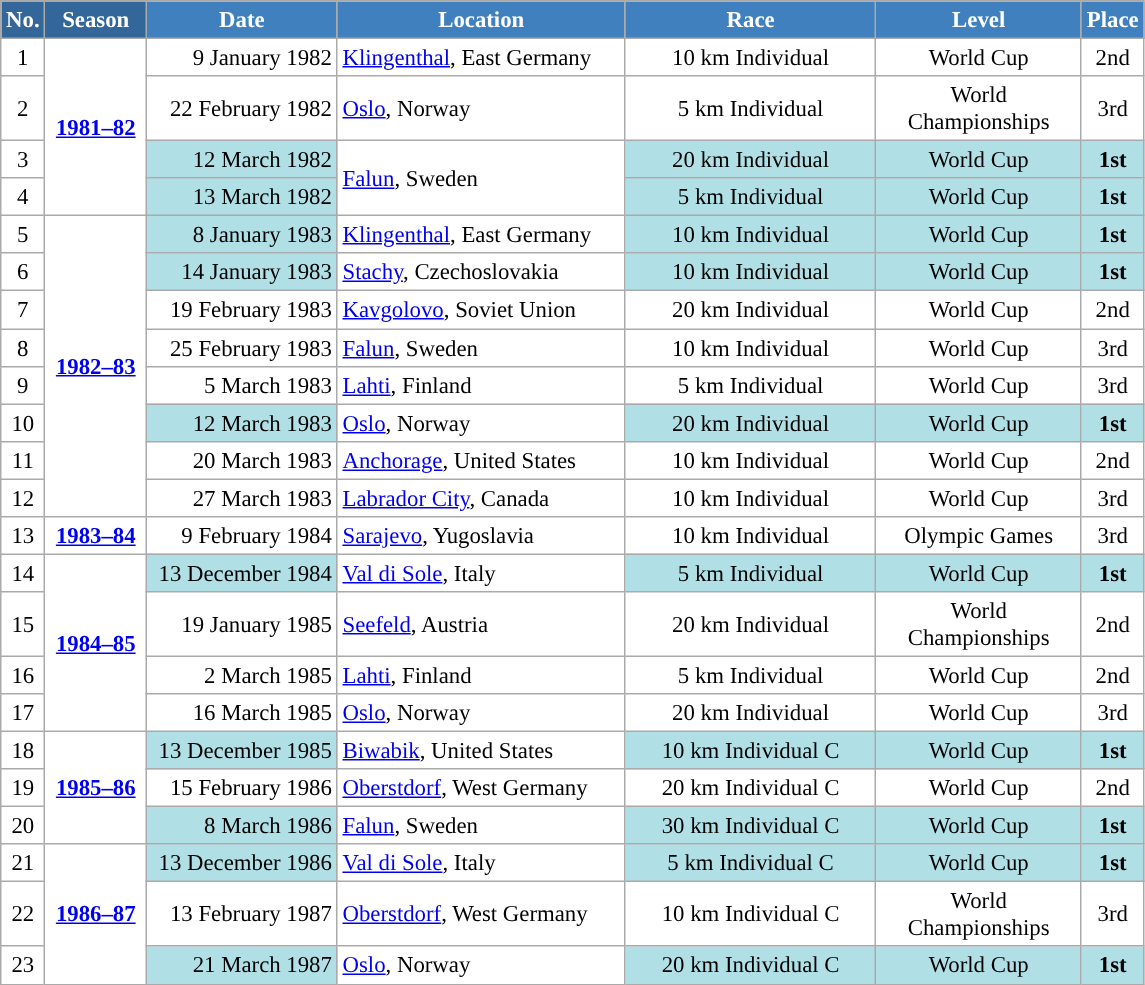<table class="wikitable sortable" style="font-size:95%; text-align:center; border:grey solid 1px; border-collapse:collapse; background:#ffffff;">
<tr style="background:#efefef;">
<th style="background-color:#369; color:white;">No.</th>
<th style="background-color:#369; color:white;">Season</th>
<th style="background-color:#4180be; color:white; width:120px;">Date</th>
<th style="background-color:#4180be; color:white; width:185px;">Location</th>
<th style="background-color:#4180be; color:white; width:160px;">Race</th>
<th style="background-color:#4180be; color:white; width:130px;">Level</th>
<th style="background-color:#4180be; color:white;">Place</th>
</tr>
<tr>
<td align=center>1</td>
<td rowspan=4 align=center><strong> <a href='#'>1981–82</a> </strong></td>
<td align=right>9 January 1982</td>
<td align=left> <a href='#'>Klingenthal</a>, East Germany</td>
<td>10 km Individual</td>
<td>World Cup</td>
<td>2nd</td>
</tr>
<tr>
<td align=center>2</td>
<td align=right>22 February 1982</td>
<td align=left> <a href='#'>Oslo</a>, Norway</td>
<td>5 km Individual</td>
<td>World Championships</td>
<td>3rd</td>
</tr>
<tr>
<td align=center>3</td>
<td bgcolor="#BOEOE6" align=right>12 March 1982</td>
<td rowspan=2 align=left> <a href='#'>Falun</a>, Sweden</td>
<td bgcolor="#BOEOE6">20 km Individual</td>
<td bgcolor="#BOEOE6">World Cup</td>
<td bgcolor="#BOEOE6"><strong>1st</strong></td>
</tr>
<tr>
<td align=center>4</td>
<td bgcolor="#BOEOE6" align=right>13 March 1982</td>
<td bgcolor="#BOEOE6">5 km Individual</td>
<td bgcolor="#BOEOE6">World Cup</td>
<td bgcolor="#BOEOE6"><strong>1st</strong></td>
</tr>
<tr>
<td align=center>5</td>
<td rowspan=8 align=center><strong><a href='#'>1982–83</a></strong></td>
<td bgcolor="#BOEOE6" align=right>8 January 1983</td>
<td align=left> <a href='#'>Klingenthal</a>, East Germany</td>
<td bgcolor="#BOEOE6">10 km Individual</td>
<td bgcolor="#BOEOE6">World Cup</td>
<td bgcolor="#BOEOE6"><strong>1st</strong></td>
</tr>
<tr>
<td align=center>6</td>
<td bgcolor="#BOEOE6" align=right>14 January 1983</td>
<td align=left> <a href='#'>Stachy</a>, Czechoslovakia</td>
<td bgcolor="#BOEOE6">10 km Individual</td>
<td bgcolor="#BOEOE6">World Cup</td>
<td bgcolor="#BOEOE6"><strong>1st</strong></td>
</tr>
<tr>
<td align=center>7</td>
<td align=right>19 February 1983</td>
<td align=left> <a href='#'>Kavgolovo</a>, Soviet Union</td>
<td>20 km Individual</td>
<td>World Cup</td>
<td>2nd</td>
</tr>
<tr>
<td align=center>8</td>
<td align=right>25 February 1983</td>
<td align=left> <a href='#'>Falun</a>, Sweden</td>
<td>10 km Individual</td>
<td>World Cup</td>
<td>3rd</td>
</tr>
<tr>
<td align=center>9</td>
<td align=right>5 March 1983</td>
<td align=left> <a href='#'>Lahti</a>, Finland</td>
<td>5 km Individual</td>
<td>World Cup</td>
<td>3rd</td>
</tr>
<tr>
<td align=center>10</td>
<td bgcolor="#BOEOE6" align=right>12 March 1983</td>
<td align=left> <a href='#'>Oslo</a>, Norway</td>
<td bgcolor="#BOEOE6">20 km Individual</td>
<td bgcolor="#BOEOE6">World Cup</td>
<td bgcolor="#BOEOE6"><strong>1st</strong></td>
</tr>
<tr>
<td align=center>11</td>
<td align=right>20 March 1983</td>
<td align=left> <a href='#'>Anchorage</a>, United States</td>
<td>10 km Individual</td>
<td>World Cup</td>
<td>2nd</td>
</tr>
<tr>
<td align=center>12</td>
<td align=right>27 March 1983</td>
<td align=left> <a href='#'>Labrador City</a>, Canada</td>
<td>10 km Individual</td>
<td>World Cup</td>
<td>3rd</td>
</tr>
<tr>
<td align=center>13</td>
<td rowspan=1 align=center><strong> <a href='#'>1983–84</a> </strong></td>
<td align=right>9 February 1984</td>
<td align=left> <a href='#'>Sarajevo</a>, Yugoslavia</td>
<td>10 km Individual</td>
<td>Olympic Games</td>
<td>3rd</td>
</tr>
<tr>
<td align=center>14</td>
<td rowspan=4 align=center><strong><a href='#'>1984–85</a></strong></td>
<td bgcolor="#BOEOE6" align=right>13 December 1984</td>
<td align=left> <a href='#'>Val di Sole</a>, Italy</td>
<td bgcolor="#BOEOE6">5 km Individual</td>
<td bgcolor="#BOEOE6">World Cup</td>
<td bgcolor="#BOEOE6"><strong>1st</strong></td>
</tr>
<tr>
<td align=center>15</td>
<td align=right>19 January 1985</td>
<td align=left> <a href='#'>Seefeld</a>, Austria</td>
<td>20 km Individual</td>
<td>World Championships</td>
<td>2nd</td>
</tr>
<tr>
<td align=center>16</td>
<td align=right>2 March 1985</td>
<td align=left> <a href='#'>Lahti</a>, Finland</td>
<td>5 km Individual</td>
<td>World Cup</td>
<td>2nd</td>
</tr>
<tr>
<td align=center>17</td>
<td align=right>16 March 1985</td>
<td align=left> <a href='#'>Oslo</a>, Norway</td>
<td>20 km Individual</td>
<td>World Cup</td>
<td>3rd</td>
</tr>
<tr>
<td align=center>18</td>
<td rowspan=3 align=center><strong><a href='#'>1985–86</a></strong></td>
<td bgcolor="#BOEOE6" align=right>13 December 1985</td>
<td align=left> <a href='#'>Biwabik</a>, United States</td>
<td bgcolor="#BOEOE6">10 km Individual C</td>
<td bgcolor="#BOEOE6">World Cup</td>
<td bgcolor="#BOEOE6"><strong>1st</strong></td>
</tr>
<tr>
<td align=center>19</td>
<td align=right>15 February 1986</td>
<td align=left> <a href='#'>Oberstdorf</a>, West Germany</td>
<td>20 km Individual C</td>
<td>World Cup</td>
<td>2nd</td>
</tr>
<tr>
<td align=center>20</td>
<td bgcolor="#BOEOE6" align=right>8 March 1986</td>
<td align=left> <a href='#'>Falun</a>, Sweden</td>
<td bgcolor="#BOEOE6">30 km Individual C</td>
<td bgcolor="#BOEOE6">World Cup</td>
<td bgcolor="#BOEOE6"><strong>1st</strong></td>
</tr>
<tr>
<td align=center>21</td>
<td rowspan=3 align=center><strong><a href='#'>1986–87</a></strong></td>
<td bgcolor="#BOEOE6" align=right>13 December 1986</td>
<td align=left> <a href='#'>Val di Sole</a>, Italy</td>
<td bgcolor="#BOEOE6">5 km Individual C</td>
<td bgcolor="#BOEOE6">World Cup</td>
<td bgcolor="#BOEOE6"><strong>1st</strong></td>
</tr>
<tr>
<td align=center>22</td>
<td align=right>13 February 1987</td>
<td align=left> <a href='#'>Oberstdorf</a>, West Germany</td>
<td>10 km Individual C</td>
<td>World Championships</td>
<td>3rd</td>
</tr>
<tr>
<td align=center>23</td>
<td bgcolor="#BOEOE6" align=right>21 March 1987</td>
<td align=left> <a href='#'>Oslo</a>, Norway</td>
<td bgcolor="#BOEOE6">20 km Individual C</td>
<td bgcolor="#BOEOE6">World Cup</td>
<td bgcolor="#BOEOE6"><strong>1st</strong></td>
</tr>
</table>
